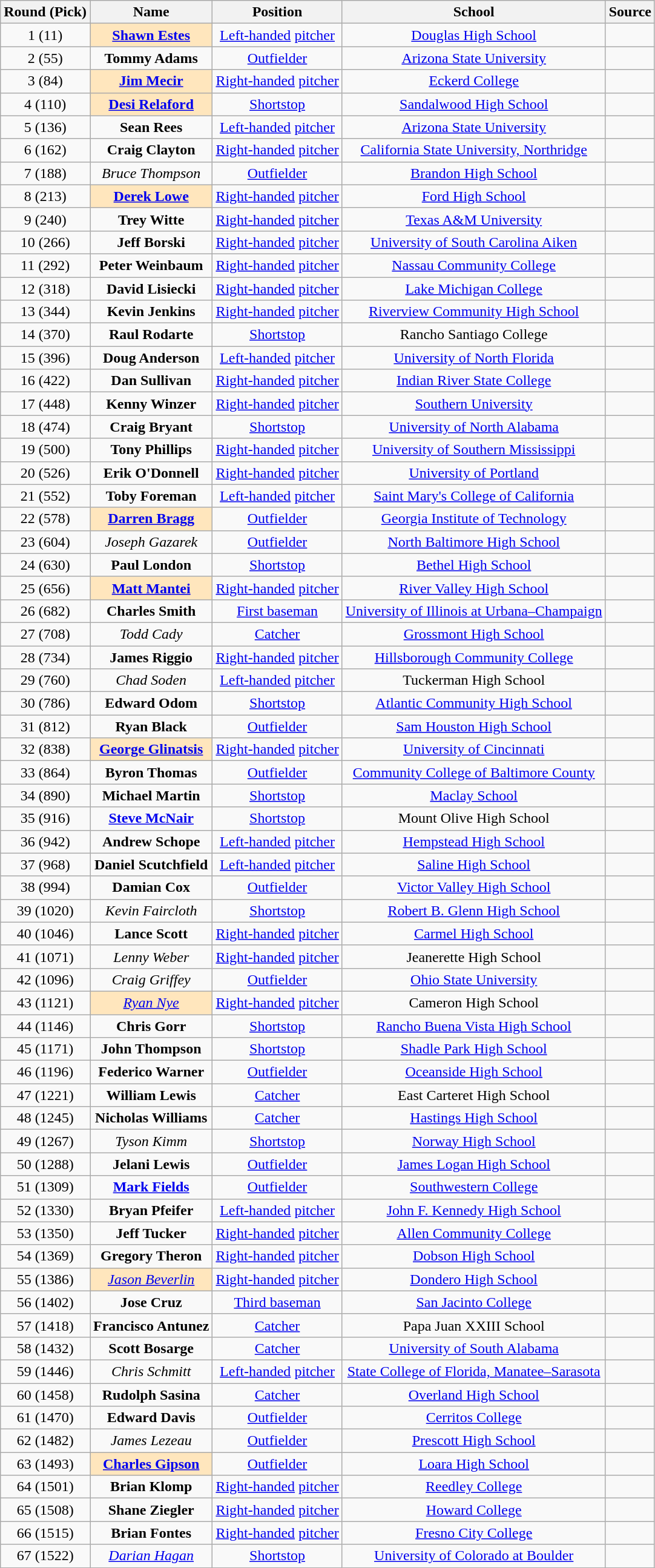<table class="wikitable" style="text-align:center;">
<tr>
<th>Round (Pick)</th>
<th>Name</th>
<th>Position</th>
<th>School</th>
<th>Source</th>
</tr>
<tr>
<td>1 (11)</td>
<td style="background-color: #FFE6BD"><strong><a href='#'>Shawn Estes</a></strong></td>
<td><a href='#'>Left-handed</a> <a href='#'>pitcher</a></td>
<td><a href='#'>Douglas High School</a></td>
<td></td>
</tr>
<tr>
<td>2 (55)</td>
<td><strong>Tommy Adams</strong></td>
<td><a href='#'>Outfielder</a></td>
<td><a href='#'>Arizona State University</a></td>
<td></td>
</tr>
<tr>
<td>3 (84)</td>
<td style="background-color: #FFE6BD"><strong><a href='#'>Jim Mecir</a></strong></td>
<td><a href='#'>Right-handed</a> <a href='#'>pitcher</a></td>
<td><a href='#'>Eckerd College</a></td>
<td></td>
</tr>
<tr>
<td>4 (110)</td>
<td style="background-color: #FFE6BD"><strong><a href='#'>Desi Relaford</a></strong></td>
<td><a href='#'>Shortstop</a></td>
<td><a href='#'>Sandalwood High School</a></td>
<td></td>
</tr>
<tr>
<td>5 (136)</td>
<td><strong>Sean Rees</strong></td>
<td><a href='#'>Left-handed</a> <a href='#'>pitcher</a></td>
<td><a href='#'>Arizona State University</a></td>
<td></td>
</tr>
<tr>
<td>6 (162)</td>
<td><strong>Craig Clayton</strong></td>
<td><a href='#'>Right-handed</a> <a href='#'>pitcher</a></td>
<td><a href='#'>California State University, Northridge</a></td>
<td></td>
</tr>
<tr>
<td>7 (188)</td>
<td><em>Bruce Thompson</em></td>
<td><a href='#'>Outfielder</a></td>
<td><a href='#'>Brandon High School</a></td>
<td></td>
</tr>
<tr>
<td>8 (213)</td>
<td style="background-color: #FFE6BD"><strong><a href='#'>Derek Lowe</a></strong></td>
<td><a href='#'>Right-handed</a> <a href='#'>pitcher</a></td>
<td><a href='#'>Ford High School</a></td>
<td></td>
</tr>
<tr>
<td>9 (240)</td>
<td><strong>Trey Witte</strong></td>
<td><a href='#'>Right-handed</a> <a href='#'>pitcher</a></td>
<td><a href='#'>Texas A&M University</a></td>
<td></td>
</tr>
<tr>
<td>10 (266)</td>
<td><strong>Jeff Borski</strong></td>
<td><a href='#'>Right-handed</a> <a href='#'>pitcher</a></td>
<td><a href='#'>University of South Carolina Aiken</a></td>
<td></td>
</tr>
<tr>
<td>11 (292)</td>
<td><strong>Peter Weinbaum</strong></td>
<td><a href='#'>Right-handed</a> <a href='#'>pitcher</a></td>
<td><a href='#'>Nassau Community College</a></td>
<td></td>
</tr>
<tr>
<td>12 (318)</td>
<td><strong>David Lisiecki</strong></td>
<td><a href='#'>Right-handed</a> <a href='#'>pitcher</a></td>
<td><a href='#'>Lake Michigan College</a></td>
<td></td>
</tr>
<tr>
<td>13 (344)</td>
<td><strong>Kevin Jenkins</strong></td>
<td><a href='#'>Right-handed</a> <a href='#'>pitcher</a></td>
<td><a href='#'>Riverview Community High School</a></td>
<td></td>
</tr>
<tr>
<td>14 (370)</td>
<td><strong>Raul Rodarte</strong></td>
<td><a href='#'>Shortstop</a></td>
<td>Rancho Santiago College</td>
<td></td>
</tr>
<tr>
<td>15 (396)</td>
<td><strong>Doug Anderson</strong></td>
<td><a href='#'>Left-handed</a> <a href='#'>pitcher</a></td>
<td><a href='#'>University of North Florida</a></td>
<td></td>
</tr>
<tr>
<td>16 (422)</td>
<td><strong>Dan Sullivan</strong></td>
<td><a href='#'>Right-handed</a> <a href='#'>pitcher</a></td>
<td><a href='#'>Indian River State College</a></td>
<td></td>
</tr>
<tr>
<td>17 (448)</td>
<td><strong>Kenny Winzer</strong></td>
<td><a href='#'>Right-handed</a> <a href='#'>pitcher</a></td>
<td><a href='#'>Southern University</a></td>
<td></td>
</tr>
<tr>
<td>18 (474)</td>
<td><strong>Craig Bryant</strong></td>
<td><a href='#'>Shortstop</a></td>
<td><a href='#'>University of North Alabama</a></td>
<td></td>
</tr>
<tr>
<td>19 (500)</td>
<td><strong>Tony Phillips</strong></td>
<td><a href='#'>Right-handed</a> <a href='#'>pitcher</a></td>
<td><a href='#'>University of Southern Mississippi</a></td>
<td></td>
</tr>
<tr>
<td>20 (526)</td>
<td><strong>Erik O'Donnell</strong></td>
<td><a href='#'>Right-handed</a> <a href='#'>pitcher</a></td>
<td><a href='#'>University of Portland</a></td>
<td></td>
</tr>
<tr>
<td>21 (552)</td>
<td><strong>Toby Foreman</strong></td>
<td><a href='#'>Left-handed</a> <a href='#'>pitcher</a></td>
<td><a href='#'>Saint Mary's College of California</a></td>
<td></td>
</tr>
<tr>
<td>22 (578)</td>
<td style="background-color: #FFE6BD"><strong><a href='#'>Darren Bragg</a></strong></td>
<td><a href='#'>Outfielder</a></td>
<td><a href='#'>Georgia Institute of Technology</a></td>
<td></td>
</tr>
<tr>
<td>23 (604)</td>
<td><em>Joseph Gazarek</em></td>
<td><a href='#'>Outfielder</a></td>
<td><a href='#'>North Baltimore High School</a></td>
<td></td>
</tr>
<tr>
<td>24 (630)</td>
<td><strong>Paul London</strong></td>
<td><a href='#'>Shortstop</a></td>
<td><a href='#'>Bethel High School</a></td>
<td></td>
</tr>
<tr>
<td>25 (656)</td>
<td style="background-color: #FFE6BD"><strong><a href='#'>Matt Mantei</a></strong></td>
<td><a href='#'>Right-handed</a> <a href='#'>pitcher</a></td>
<td><a href='#'>River Valley High School</a></td>
<td></td>
</tr>
<tr>
<td>26 (682)</td>
<td><strong>Charles Smith</strong></td>
<td><a href='#'>First baseman</a></td>
<td><a href='#'>University of Illinois at Urbana–Champaign</a></td>
<td></td>
</tr>
<tr>
<td>27 (708)</td>
<td><em>Todd Cady</em></td>
<td><a href='#'>Catcher</a></td>
<td><a href='#'>Grossmont High School</a></td>
<td></td>
</tr>
<tr>
<td>28 (734)</td>
<td><strong>James Riggio</strong></td>
<td><a href='#'>Right-handed</a> <a href='#'>pitcher</a></td>
<td><a href='#'>Hillsborough Community College</a></td>
<td></td>
</tr>
<tr>
<td>29 (760)</td>
<td><em>Chad Soden</em></td>
<td><a href='#'>Left-handed</a> <a href='#'>pitcher</a></td>
<td>Tuckerman High School</td>
<td></td>
</tr>
<tr>
<td>30 (786)</td>
<td><strong>Edward Odom</strong></td>
<td><a href='#'>Shortstop</a></td>
<td><a href='#'>Atlantic Community High School</a></td>
<td></td>
</tr>
<tr>
<td>31 (812)</td>
<td><strong>Ryan Black</strong></td>
<td><a href='#'>Outfielder</a></td>
<td><a href='#'>Sam Houston High School</a></td>
<td></td>
</tr>
<tr>
<td>32 (838)</td>
<td style="background-color: #FFE6BD"><strong><a href='#'>George Glinatsis</a></strong></td>
<td><a href='#'>Right-handed</a> <a href='#'>pitcher</a></td>
<td><a href='#'>University of Cincinnati</a></td>
<td></td>
</tr>
<tr>
<td>33 (864)</td>
<td><strong>Byron Thomas</strong></td>
<td><a href='#'>Outfielder</a></td>
<td><a href='#'>Community College of Baltimore County</a></td>
<td></td>
</tr>
<tr>
<td>34 (890)</td>
<td><strong>Michael Martin</strong></td>
<td><a href='#'>Shortstop</a></td>
<td><a href='#'>Maclay School</a></td>
<td></td>
</tr>
<tr>
<td>35 (916)</td>
<td><strong><a href='#'>Steve McNair</a></strong></td>
<td><a href='#'>Shortstop</a></td>
<td>Mount Olive High School</td>
<td></td>
</tr>
<tr>
<td>36 (942)</td>
<td><strong>Andrew Schope</strong></td>
<td><a href='#'>Left-handed</a> <a href='#'>pitcher</a></td>
<td><a href='#'>Hempstead High School</a></td>
<td></td>
</tr>
<tr>
<td>37 (968)</td>
<td><strong>Daniel Scutchfield</strong></td>
<td><a href='#'>Left-handed</a> <a href='#'>pitcher</a></td>
<td><a href='#'>Saline High School</a></td>
<td></td>
</tr>
<tr>
<td>38 (994)</td>
<td><strong>Damian Cox</strong></td>
<td><a href='#'>Outfielder</a></td>
<td><a href='#'>Victor Valley High School</a></td>
<td></td>
</tr>
<tr>
<td>39 (1020)</td>
<td><em>Kevin Faircloth</em></td>
<td><a href='#'>Shortstop</a></td>
<td><a href='#'>Robert B. Glenn High School</a></td>
<td></td>
</tr>
<tr>
<td>40 (1046)</td>
<td><strong>Lance Scott</strong></td>
<td><a href='#'>Right-handed</a> <a href='#'>pitcher</a></td>
<td><a href='#'>Carmel High School</a></td>
<td></td>
</tr>
<tr>
<td>41 (1071)</td>
<td><em>Lenny Weber</em></td>
<td><a href='#'>Right-handed</a> <a href='#'>pitcher</a></td>
<td>Jeanerette High School</td>
<td></td>
</tr>
<tr>
<td>42 (1096)</td>
<td><em>Craig Griffey</em></td>
<td><a href='#'>Outfielder</a></td>
<td><a href='#'>Ohio State University</a></td>
<td></td>
</tr>
<tr>
<td>43 (1121)</td>
<td style="background-color: #FFE6BD"><em><a href='#'>Ryan Nye</a></em></td>
<td><a href='#'>Right-handed</a> <a href='#'>pitcher</a></td>
<td>Cameron High School</td>
<td></td>
</tr>
<tr>
<td>44 (1146)</td>
<td><strong>Chris Gorr</strong></td>
<td><a href='#'>Shortstop</a></td>
<td><a href='#'>Rancho Buena Vista High School</a></td>
<td></td>
</tr>
<tr>
<td>45 (1171)</td>
<td><strong>John Thompson</strong></td>
<td><a href='#'>Shortstop</a></td>
<td><a href='#'>Shadle Park High School</a></td>
<td></td>
</tr>
<tr>
<td>46 (1196)</td>
<td><strong>Federico Warner</strong></td>
<td><a href='#'>Outfielder</a></td>
<td><a href='#'>Oceanside High School</a></td>
<td></td>
</tr>
<tr>
<td>47 (1221)</td>
<td><strong>William Lewis</strong></td>
<td><a href='#'>Catcher</a></td>
<td>East Carteret High School</td>
<td></td>
</tr>
<tr>
<td>48 (1245)</td>
<td><strong>Nicholas Williams</strong></td>
<td><a href='#'>Catcher</a></td>
<td><a href='#'>Hastings High School</a></td>
<td></td>
</tr>
<tr>
<td>49 (1267)</td>
<td><em>Tyson Kimm</em></td>
<td><a href='#'>Shortstop</a></td>
<td><a href='#'>Norway High School</a></td>
<td></td>
</tr>
<tr>
<td>50 (1288)</td>
<td><strong>Jelani Lewis</strong></td>
<td><a href='#'>Outfielder</a></td>
<td><a href='#'>James Logan High School</a></td>
<td></td>
</tr>
<tr>
<td>51 (1309)</td>
<td><strong><a href='#'>Mark Fields</a></strong></td>
<td><a href='#'>Outfielder</a></td>
<td><a href='#'>Southwestern College</a></td>
<td></td>
</tr>
<tr>
<td>52 (1330)</td>
<td><strong>Bryan Pfeifer</strong></td>
<td><a href='#'>Left-handed</a> <a href='#'>pitcher</a></td>
<td><a href='#'>John F. Kennedy High School</a></td>
<td></td>
</tr>
<tr>
<td>53 (1350)</td>
<td><strong>Jeff Tucker</strong></td>
<td><a href='#'>Right-handed</a> <a href='#'>pitcher</a></td>
<td><a href='#'>Allen Community College</a></td>
<td></td>
</tr>
<tr>
<td>54 (1369)</td>
<td><strong>Gregory Theron</strong></td>
<td><a href='#'>Right-handed</a> <a href='#'>pitcher</a></td>
<td><a href='#'>Dobson High School</a></td>
<td></td>
</tr>
<tr>
<td>55 (1386)</td>
<td style="background-color: #FFE6BD"><em><a href='#'>Jason Beverlin</a></em></td>
<td><a href='#'>Right-handed</a> <a href='#'>pitcher</a></td>
<td><a href='#'>Dondero High School</a></td>
<td></td>
</tr>
<tr>
<td>56 (1402)</td>
<td><strong>Jose Cruz</strong></td>
<td><a href='#'>Third baseman</a></td>
<td><a href='#'>San Jacinto College</a></td>
<td></td>
</tr>
<tr>
<td>57 (1418)</td>
<td><strong>Francisco Antunez</strong></td>
<td><a href='#'>Catcher</a></td>
<td>Papa Juan XXIII School</td>
<td></td>
</tr>
<tr>
<td>58 (1432)</td>
<td><strong>Scott Bosarge</strong></td>
<td><a href='#'>Catcher</a></td>
<td><a href='#'>University of South Alabama</a></td>
<td></td>
</tr>
<tr>
<td>59 (1446)</td>
<td><em>Chris Schmitt</em></td>
<td><a href='#'>Left-handed</a> <a href='#'>pitcher</a></td>
<td><a href='#'>State College of Florida, Manatee–Sarasota</a></td>
<td></td>
</tr>
<tr>
<td>60 (1458)</td>
<td><strong>Rudolph Sasina</strong></td>
<td><a href='#'>Catcher</a></td>
<td><a href='#'>Overland High School</a></td>
<td></td>
</tr>
<tr>
<td>61 (1470)</td>
<td><strong>Edward Davis</strong></td>
<td><a href='#'>Outfielder</a></td>
<td><a href='#'>Cerritos College</a></td>
<td></td>
</tr>
<tr>
<td>62 (1482)</td>
<td><em>James Lezeau</em></td>
<td><a href='#'>Outfielder</a></td>
<td><a href='#'>Prescott High School</a></td>
<td></td>
</tr>
<tr>
<td>63 (1493)</td>
<td style="background-color: #FFE6BD"><strong><a href='#'>Charles Gipson</a></strong></td>
<td><a href='#'>Outfielder</a></td>
<td><a href='#'>Loara High School</a></td>
<td></td>
</tr>
<tr>
<td>64 (1501)</td>
<td><strong>Brian Klomp</strong></td>
<td><a href='#'>Right-handed</a> <a href='#'>pitcher</a></td>
<td><a href='#'>Reedley College</a></td>
<td></td>
</tr>
<tr>
<td>65 (1508)</td>
<td><strong>Shane Ziegler</strong></td>
<td><a href='#'>Right-handed</a> <a href='#'>pitcher</a></td>
<td><a href='#'>Howard College</a></td>
<td></td>
</tr>
<tr>
<td>66 (1515)</td>
<td><strong>Brian Fontes</strong></td>
<td><a href='#'>Right-handed</a> <a href='#'>pitcher</a></td>
<td><a href='#'>Fresno City College</a></td>
<td></td>
</tr>
<tr>
<td>67 (1522)</td>
<td><em><a href='#'>Darian Hagan</a></em></td>
<td><a href='#'>Shortstop</a></td>
<td><a href='#'>University of Colorado at Boulder</a></td>
<td></td>
</tr>
</table>
